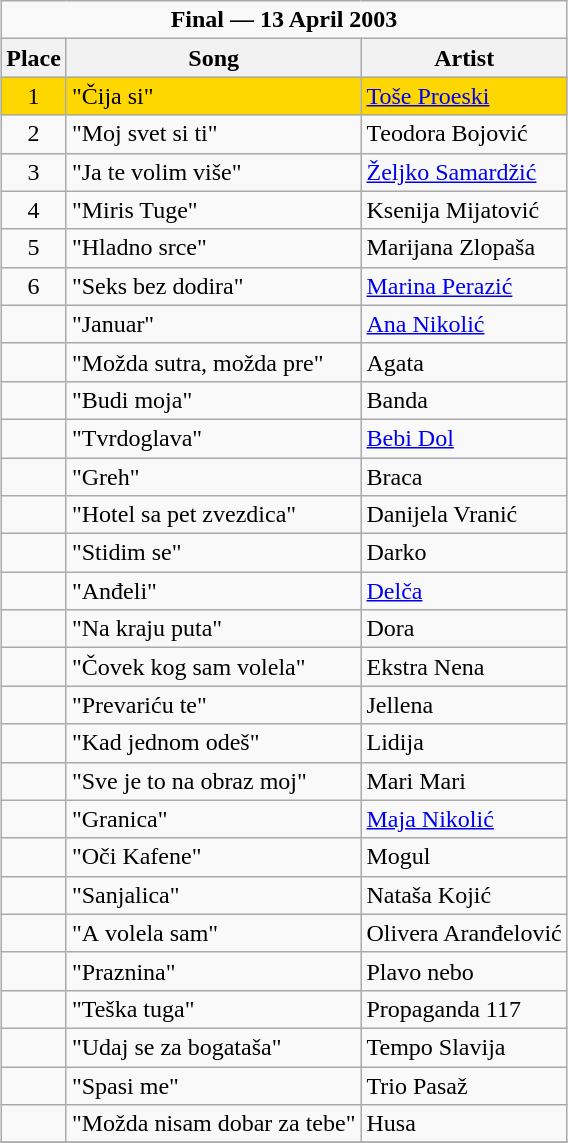<table class="wikitable" style="margin:1em auto;">
<tr>
<td colspan=4 align=CENTER><strong>Final — 13 April 2003</strong></td>
</tr>
<tr>
<th>Place</th>
<th>Song</th>
<th>Artist</th>
</tr>
<tr bgcolor="gold">
<td align=CENTER>1</td>
<td>"Čija si"</td>
<td><a href='#'>Toše Proeski</a></td>
</tr>
<tr>
<td align=CENTER>2</td>
<td>"Moj svet si ti"</td>
<td>Теodora Bojović</td>
</tr>
<tr>
<td align=CENTER>3</td>
<td>"Ja te volim više"</td>
<td><a href='#'>Željko Samardžić</a></td>
</tr>
<tr>
<td align=CENTER>4</td>
<td>"Miris Tuge"</td>
<td>Ksenija Mijatović</td>
</tr>
<tr>
<td align=CENTER>5</td>
<td>"Hladno srce"</td>
<td>Marijana Zlopaša</td>
</tr>
<tr>
<td align=CENTER>6</td>
<td>"Seks bez dodira"</td>
<td><a href='#'>Marina Perazić</a></td>
</tr>
<tr>
<td align=CENTER></td>
<td>"Јanuar"</td>
<td><a href='#'>Ana Nikolić</a></td>
</tr>
<tr>
<td align=CENTER></td>
<td>"Možda sutra, možda pre"</td>
<td>Аgata</td>
</tr>
<tr>
<td align=CENTER></td>
<td>"Budi moja"</td>
<td>Banda</td>
</tr>
<tr>
<td align=CENTER></td>
<td>"Tvrdoglava"</td>
<td><a href='#'>Bebi Dol</a></td>
</tr>
<tr>
<td align=CENTER></td>
<td>"Greh"</td>
<td>Braca</td>
</tr>
<tr>
<td align=CENTER></td>
<td>"Hotel sa pet zvezdica"</td>
<td>Danijela Vranić</td>
</tr>
<tr>
<td align=CENTER></td>
<td>"Stidim se"</td>
<td>Darko</td>
</tr>
<tr>
<td align=CENTER></td>
<td>"Anđeli"</td>
<td><a href='#'>Delča</a></td>
</tr>
<tr>
<td align=CENTER></td>
<td>"Na kraju puta"</td>
<td>Dora</td>
</tr>
<tr>
<td align=CENTER></td>
<td>"Čovek kog sam volela"</td>
<td>Ekstra Nena</td>
</tr>
<tr>
<td align=CENTER></td>
<td>"Prevariću te"</td>
<td>Јеllena</td>
</tr>
<tr>
<td align=CENTER></td>
<td>"Kad jednom odeš"</td>
<td>Lidija</td>
</tr>
<tr>
<td align=CENTER></td>
<td>"Sve je to na obraz moj"</td>
<td>Mari Mari</td>
</tr>
<tr>
<td align=CENTER></td>
<td>"Granica"</td>
<td><a href='#'>Maja Nikolić</a></td>
</tr>
<tr>
<td align=CENTER></td>
<td>"Oči Kafene"</td>
<td>Mogul</td>
</tr>
<tr>
<td align=CENTER></td>
<td>"Sanjalica"</td>
<td>Nataša Kojić</td>
</tr>
<tr>
<td align=CENTER></td>
<td>"А volela sam"</td>
<td>Olivera Aranđelović</td>
</tr>
<tr>
<td align=CENTER></td>
<td>"Praznina"</td>
<td>Plavo nebo</td>
</tr>
<tr>
<td align=CENTER></td>
<td>"Teška tuga"</td>
<td>Propaganda 117</td>
</tr>
<tr>
<td align=CENTER></td>
<td>"Udaj se za bogataša"</td>
<td>Tempo Slavija</td>
</tr>
<tr>
<td align=CENTER></td>
<td>"Spasi me"</td>
<td>Trio Pasaž</td>
</tr>
<tr>
<td align=CENTER></td>
<td>"Možda nisam dobar za tebe"</td>
<td>Husa</td>
</tr>
<tr>
</tr>
</table>
